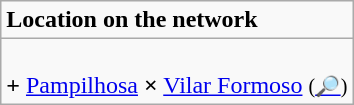<table role="presentation" class="wikitable mw-collapsible mw-collapsed floatright">
<tr>
<td><strong>Location on the network</strong></td>
</tr>
<tr>
<td><br><span><strong>+</strong> <a href='#'>Pampilhosa</a></span> <span><strong>×</strong> <a href='#'>Vilar Formoso</a></span> <small>(<a href='#'>🔎</a>)</small></td>
</tr>
</table>
